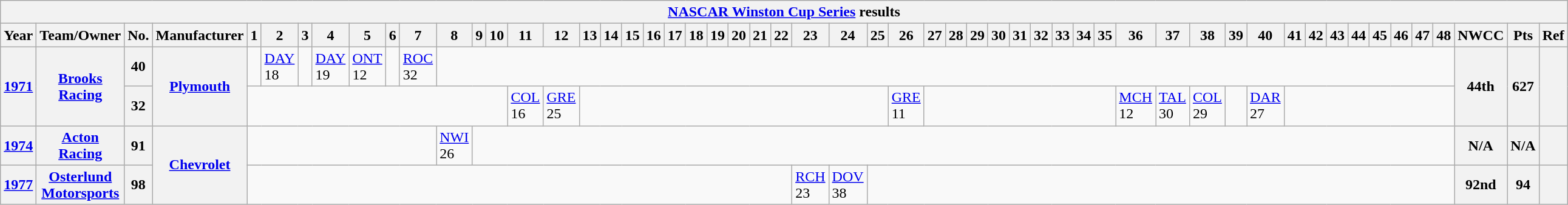<table class="wikitable">
<tr>
<th colspan="55"><a href='#'>NASCAR Winston Cup Series</a> results</th>
</tr>
<tr>
<th>Year</th>
<th>Team/Owner</th>
<th>No.</th>
<th>Manufacturer</th>
<th>1</th>
<th>2</th>
<th>3</th>
<th>4</th>
<th>5</th>
<th>6</th>
<th>7</th>
<th>8</th>
<th>9</th>
<th>10</th>
<th>11</th>
<th>12</th>
<th>13</th>
<th>14</th>
<th>15</th>
<th>16</th>
<th>17</th>
<th>18</th>
<th>19</th>
<th>20</th>
<th>21</th>
<th>22</th>
<th>23</th>
<th>24</th>
<th>25</th>
<th>26</th>
<th>27</th>
<th>28</th>
<th>29</th>
<th>30</th>
<th>31</th>
<th>32</th>
<th>33</th>
<th>34</th>
<th>35</th>
<th>36</th>
<th>37</th>
<th>38</th>
<th>39</th>
<th>40</th>
<th>41</th>
<th>42</th>
<th>43</th>
<th>44</th>
<th>45</th>
<th>46</th>
<th>47</th>
<th>48</th>
<th>NWCC</th>
<th>Pts</th>
<th>Ref</th>
</tr>
<tr>
<th rowspan="2"><a href='#'>1971</a></th>
<th rowspan="2"><a href='#'>Brooks Racing</a></th>
<th>40</th>
<th rowspan="2"><a href='#'>Plymouth</a></th>
<td></td>
<td><a href='#'>DAY</a><br>18</td>
<td></td>
<td><a href='#'>DAY</a><br>19</td>
<td><a href='#'>ONT</a><br>12</td>
<td></td>
<td><a href='#'>ROC</a><br>32</td>
<td colspan="41"></td>
<th rowspan="2">44th</th>
<th rowspan="2">627</th>
<th rowspan="2"></th>
</tr>
<tr>
<th>32</th>
<td colspan="10"></td>
<td><a href='#'>COL</a><br>16</td>
<td><a href='#'>GRE</a><br>25</td>
<td colspan="13"></td>
<td><a href='#'>GRE</a><br>11</td>
<td colspan="9"></td>
<td><a href='#'>MCH</a><br>12</td>
<td><a href='#'>TAL</a><br>30</td>
<td><a href='#'>COL</a><br>29</td>
<td></td>
<td><a href='#'>DAR</a><br>27</td>
<td colspan="8"></td>
</tr>
<tr>
<th><a href='#'>1974</a></th>
<th><a href='#'>Acton Racing</a></th>
<th>91</th>
<th rowspan="2"><a href='#'>Chevrolet</a></th>
<td colspan="7"></td>
<td><a href='#'>NWI</a><br>26</td>
<td colspan="40"></td>
<th>N/A</th>
<th>N/A</th>
<th></th>
</tr>
<tr>
<th><a href='#'>1977</a></th>
<th><a href='#'>Osterlund Motorsports</a></th>
<th>98</th>
<td colspan="22"></td>
<td><a href='#'>RCH</a><br>23</td>
<td><a href='#'>DOV</a><br>38</td>
<td colspan="24"></td>
<th>92nd</th>
<th>94</th>
<th></th>
</tr>
</table>
